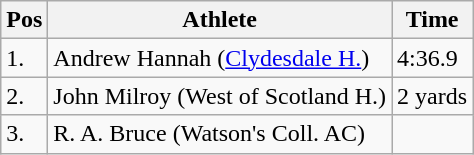<table class="wikitable">
<tr>
<th>Pos</th>
<th>Athlete</th>
<th>Time</th>
</tr>
<tr>
<td>1.</td>
<td>Andrew Hannah (<a href='#'>Clydesdale H.</a>)</td>
<td>4:36.9</td>
</tr>
<tr>
<td>2.</td>
<td>John Milroy (West of Scotland H.)</td>
<td>2 yards</td>
</tr>
<tr>
<td>3.</td>
<td>R. A. Bruce (Watson's Coll. AC)</td>
<td></td>
</tr>
</table>
